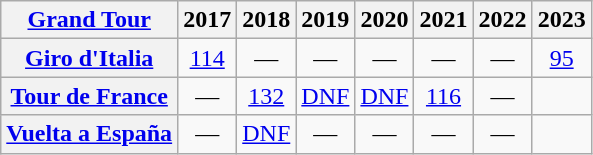<table class="wikitable plainrowheaders">
<tr>
<th scope="col"><a href='#'>Grand Tour</a></th>
<th scope="col">2017</th>
<th scope="col">2018</th>
<th scope="col">2019</th>
<th scope="col">2020</th>
<th scope="col">2021</th>
<th scope="col">2022</th>
<th scope="col">2023</th>
</tr>
<tr style="text-align:center;">
<th scope="row"> <a href='#'>Giro d'Italia</a></th>
<td><a href='#'>114</a></td>
<td>—</td>
<td>—</td>
<td>—</td>
<td>—</td>
<td>—</td>
<td><a href='#'>95</a></td>
</tr>
<tr style="text-align:center;">
<th scope="row"> <a href='#'>Tour de France</a></th>
<td>—</td>
<td><a href='#'>132</a></td>
<td><a href='#'>DNF</a></td>
<td><a href='#'>DNF</a></td>
<td><a href='#'>116</a></td>
<td>—</td>
<td></td>
</tr>
<tr style="text-align:center;">
<th scope="row"> <a href='#'>Vuelta a España</a></th>
<td>—</td>
<td><a href='#'>DNF</a></td>
<td>—</td>
<td>—</td>
<td>—</td>
<td>—</td>
<td></td>
</tr>
</table>
